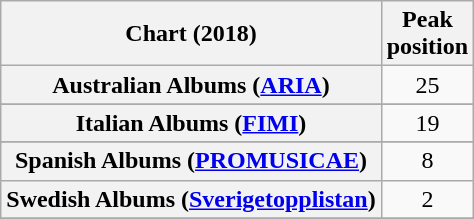<table class="wikitable sortable plainrowheaders" style="text-align:center">
<tr>
<th scope="col">Chart (2018)</th>
<th scope="col">Peak<br> position</th>
</tr>
<tr>
<th scope="row">Australian Albums (<a href='#'>ARIA</a>)</th>
<td>25</td>
</tr>
<tr>
</tr>
<tr>
</tr>
<tr>
</tr>
<tr>
</tr>
<tr>
</tr>
<tr>
</tr>
<tr>
</tr>
<tr>
</tr>
<tr>
<th scope="row">Italian Albums (<a href='#'>FIMI</a>)</th>
<td>19</td>
</tr>
<tr>
</tr>
<tr>
</tr>
<tr>
</tr>
<tr>
<th scope="row">Spanish Albums (<a href='#'>PROMUSICAE</a>)</th>
<td>8</td>
</tr>
<tr>
<th scope="row">Swedish Albums (<a href='#'>Sverigetopplistan</a>)</th>
<td>2</td>
</tr>
<tr>
</tr>
<tr>
</tr>
<tr>
</tr>
</table>
